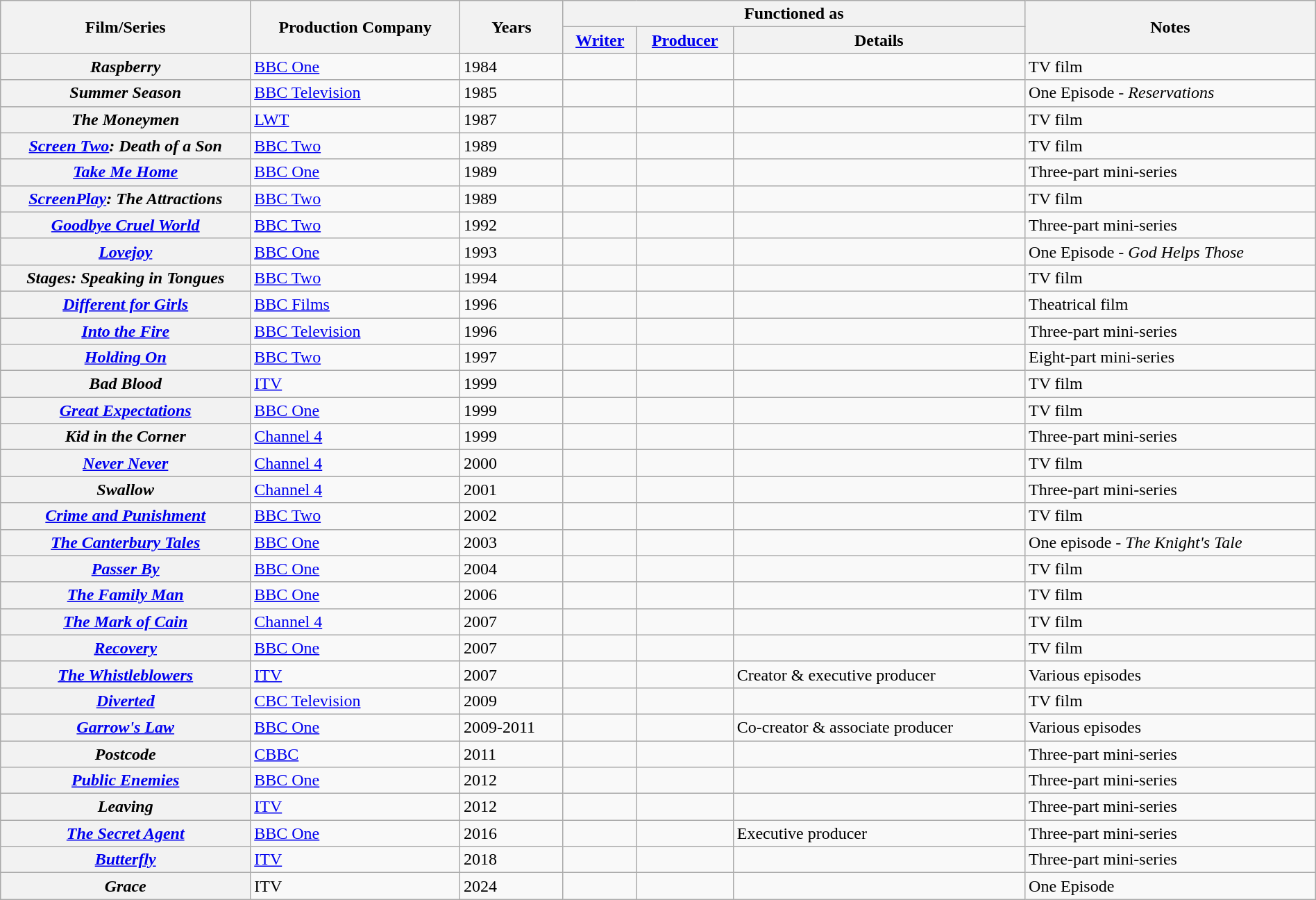<table class="wikitable plainrowheaders" style="width:100%;">
<tr>
<th rowspan="2" scope="col" style="width:19%;">Film/Series</th>
<th rowspan=2 scope="col">Production Company</th>
<th rowspan=2 scope="col">Years</th>
<th colspan=3>Functioned as</th>
<th rowspan=2 scope="col">Notes</th>
</tr>
<tr>
<th scope="col"><a href='#'>Writer</a></th>
<th scope="col"><a href='#'>Producer</a></th>
<th>Details</th>
</tr>
<tr>
<th scope="row"><em>Raspberry</em></th>
<td><a href='#'>BBC One</a></td>
<td>1984</td>
<td></td>
<td></td>
<td></td>
<td>TV film</td>
</tr>
<tr>
<th scope="row"><em>Summer Season</em></th>
<td><a href='#'>BBC Television</a></td>
<td>1985</td>
<td></td>
<td></td>
<td></td>
<td>One Episode - <em>Reservations</em></td>
</tr>
<tr>
<th scope="row"><em>The Moneymen</em></th>
<td><a href='#'>LWT</a></td>
<td>1987</td>
<td></td>
<td></td>
<td></td>
<td>TV film</td>
</tr>
<tr>
<th scope="row"><em><a href='#'>Screen Two</a>: Death of a Son</em></th>
<td><a href='#'>BBC Two</a></td>
<td>1989</td>
<td></td>
<td></td>
<td></td>
<td>TV film</td>
</tr>
<tr>
<th scope="row"><em><a href='#'>Take Me Home</a></em></th>
<td><a href='#'>BBC One</a></td>
<td>1989</td>
<td></td>
<td></td>
<td></td>
<td>Three-part mini-series</td>
</tr>
<tr>
<th scope="row"><em><a href='#'>ScreenPlay</a>: The Attractions</em></th>
<td><a href='#'>BBC Two</a></td>
<td>1989</td>
<td></td>
<td></td>
<td></td>
<td>TV film</td>
</tr>
<tr>
<th scope="row"><em><a href='#'>Goodbye Cruel World</a></em></th>
<td><a href='#'>BBC Two</a></td>
<td>1992</td>
<td></td>
<td></td>
<td></td>
<td>Three-part mini-series</td>
</tr>
<tr>
<th scope="row"><em><a href='#'>Lovejoy</a></em></th>
<td><a href='#'>BBC One</a></td>
<td>1993</td>
<td></td>
<td></td>
<td></td>
<td>One Episode - <em>God Helps Those</em></td>
</tr>
<tr>
<th scope="row"><em>Stages: Speaking in Tongues</em></th>
<td><a href='#'>BBC Two</a></td>
<td>1994</td>
<td></td>
<td></td>
<td></td>
<td>TV film</td>
</tr>
<tr>
<th scope="row"><em><a href='#'>Different for Girls</a></em></th>
<td><a href='#'>BBC Films</a></td>
<td>1996</td>
<td></td>
<td></td>
<td></td>
<td>Theatrical film</td>
</tr>
<tr>
<th scope="row"><em><a href='#'>Into the Fire</a></em></th>
<td><a href='#'>BBC Television</a></td>
<td>1996</td>
<td></td>
<td></td>
<td></td>
<td>Three-part mini-series</td>
</tr>
<tr>
<th scope="row"><em><a href='#'>Holding On</a></em></th>
<td><a href='#'>BBC Two</a></td>
<td>1997</td>
<td></td>
<td></td>
<td></td>
<td>Eight-part mini-series</td>
</tr>
<tr>
<th scope="row"><em>Bad Blood</em></th>
<td><a href='#'>ITV</a></td>
<td>1999</td>
<td></td>
<td></td>
<td></td>
<td>TV film</td>
</tr>
<tr>
<th scope="row"><em><a href='#'>Great Expectations</a></em></th>
<td><a href='#'>BBC One</a></td>
<td>1999</td>
<td></td>
<td></td>
<td></td>
<td>TV film</td>
</tr>
<tr>
<th scope="row"><em>Kid in the Corner</em></th>
<td><a href='#'>Channel 4</a></td>
<td>1999</td>
<td></td>
<td></td>
<td></td>
<td>Three-part mini-series</td>
</tr>
<tr>
<th scope="row"><em><a href='#'>Never Never</a></em></th>
<td><a href='#'>Channel 4</a></td>
<td>2000</td>
<td></td>
<td></td>
<td></td>
<td>TV film</td>
</tr>
<tr>
<th scope="row"><em>Swallow</em></th>
<td><a href='#'>Channel 4</a></td>
<td>2001</td>
<td></td>
<td></td>
<td></td>
<td>Three-part mini-series</td>
</tr>
<tr>
<th scope="row"><em><a href='#'>Crime and Punishment</a></em></th>
<td><a href='#'>BBC Two</a></td>
<td>2002</td>
<td></td>
<td></td>
<td></td>
<td>TV film</td>
</tr>
<tr>
<th scope="row"><em><a href='#'>The Canterbury Tales</a></em></th>
<td><a href='#'>BBC One</a></td>
<td>2003</td>
<td></td>
<td></td>
<td></td>
<td>One episode - <em>The Knight's Tale</em></td>
</tr>
<tr>
<th scope="row"><em><a href='#'>Passer By</a></em></th>
<td><a href='#'>BBC One</a></td>
<td>2004</td>
<td></td>
<td></td>
<td></td>
<td>TV film</td>
</tr>
<tr>
<th scope="row"><em><a href='#'>The Family Man</a></em></th>
<td><a href='#'>BBC One</a></td>
<td>2006</td>
<td></td>
<td></td>
<td></td>
<td>TV film</td>
</tr>
<tr>
<th scope="row"><em><a href='#'>The Mark of Cain</a></em></th>
<td><a href='#'>Channel 4</a></td>
<td>2007</td>
<td></td>
<td></td>
<td></td>
<td>TV film</td>
</tr>
<tr>
<th scope="row"><em><a href='#'>Recovery</a></em></th>
<td><a href='#'>BBC One</a></td>
<td>2007</td>
<td></td>
<td></td>
<td></td>
<td>TV film</td>
</tr>
<tr>
<th scope="row"><em><a href='#'>The Whistleblowers</a></em></th>
<td><a href='#'>ITV</a></td>
<td>2007</td>
<td></td>
<td></td>
<td>Creator & executive producer</td>
<td>Various episodes</td>
</tr>
<tr>
<th scope="row"><em><a href='#'>Diverted</a></em></th>
<td><a href='#'>CBC Television</a></td>
<td>2009</td>
<td></td>
<td></td>
<td></td>
<td>TV film</td>
</tr>
<tr>
<th scope="row"><em><a href='#'>Garrow's Law</a></em></th>
<td><a href='#'>BBC One</a></td>
<td>2009-2011</td>
<td></td>
<td></td>
<td>Co-creator & associate producer</td>
<td>Various episodes</td>
</tr>
<tr>
<th scope="row"><em>Postcode</em></th>
<td><a href='#'>CBBC</a></td>
<td>2011</td>
<td></td>
<td></td>
<td></td>
<td>Three-part mini-series</td>
</tr>
<tr>
<th scope="row"><em><a href='#'>Public Enemies</a></em></th>
<td><a href='#'>BBC One</a></td>
<td>2012</td>
<td></td>
<td></td>
<td></td>
<td>Three-part mini-series</td>
</tr>
<tr>
<th scope="row"><em>Leaving</em></th>
<td><a href='#'>ITV</a></td>
<td>2012</td>
<td></td>
<td></td>
<td></td>
<td>Three-part mini-series</td>
</tr>
<tr>
<th scope="row"><em><a href='#'>The Secret Agent</a></em></th>
<td><a href='#'>BBC One</a></td>
<td>2016</td>
<td></td>
<td></td>
<td>Executive producer</td>
<td>Three-part mini-series</td>
</tr>
<tr>
<th scope="row"><em><a href='#'>Butterfly</a></em></th>
<td><a href='#'>ITV</a></td>
<td 2018>2018</td>
<td></td>
<td></td>
<td></td>
<td>Three-part mini-series</td>
</tr>
<tr>
<th scope="row"><em>Grace</em></th>
<td>ITV</td>
<td>2024</td>
<td></td>
<td></td>
<td></td>
<td>One Episode</td>
</tr>
</table>
